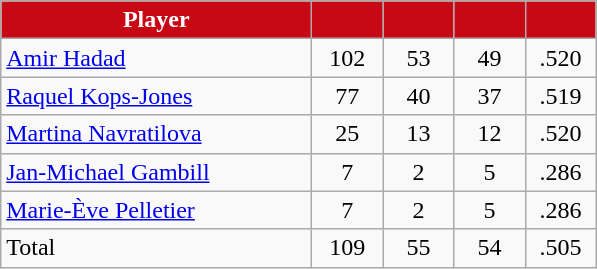<table class="wikitable" style="text-align:center">
<tr>
<th style="background:#C80815; color:white" width="200px">Player</th>
<th style="background:#C80815; color:white" width="40px"></th>
<th style="background:#C80815; color:white" width="40px"></th>
<th style="background:#C80815; color:white" width="40px"></th>
<th style="background:#C80815; color:white" width="40px"></th>
</tr>
<tr>
<td style="text-align:left"><a href='#'>Amir Hadad</a></td>
<td>102</td>
<td>53</td>
<td>49</td>
<td>.520</td>
</tr>
<tr>
<td style="text-align:left"><a href='#'>Raquel Kops-Jones</a></td>
<td>77</td>
<td>40</td>
<td>37</td>
<td>.519</td>
</tr>
<tr>
<td style="text-align:left"><a href='#'>Martina Navratilova</a></td>
<td>25</td>
<td>13</td>
<td>12</td>
<td>.520</td>
</tr>
<tr>
<td style="text-align:left"><a href='#'>Jan-Michael Gambill</a></td>
<td>7</td>
<td>2</td>
<td>5</td>
<td>.286</td>
</tr>
<tr>
<td style="text-align:left"><a href='#'>Marie-Ève Pelletier</a></td>
<td>7</td>
<td>2</td>
<td>5</td>
<td>.286</td>
</tr>
<tr>
<td style="text-align:left">Total</td>
<td>109</td>
<td>55</td>
<td>54</td>
<td>.505</td>
</tr>
</table>
